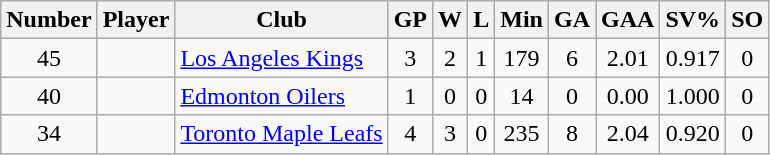<table class="wikitable sortable" style="text-align: center;">
<tr>
<th scope="col">Number</th>
<th scope="col">Player</th>
<th scope="col">Club</th>
<th scope="col">GP</th>
<th scope="col">W</th>
<th scope="col">L</th>
<th scope="col">Min</th>
<th scope="col">GA</th>
<th scope="col">GAA</th>
<th scope="col">SV%</th>
<th scope="col">SO</th>
</tr>
<tr>
<td>45</td>
<td scope="row" align=left></td>
<td align=left><a href='#'>Los Angeles Kings</a></td>
<td>3</td>
<td>2</td>
<td>1</td>
<td>179</td>
<td>6</td>
<td>2.01</td>
<td>0.917</td>
<td>0</td>
</tr>
<tr>
<td>40</td>
<td scope="row" align=left></td>
<td align=left><a href='#'>Edmonton Oilers</a></td>
<td>1</td>
<td>0</td>
<td>0</td>
<td>14</td>
<td>0</td>
<td>0.00</td>
<td>1.000</td>
<td>0</td>
</tr>
<tr>
<td>34</td>
<td scope="row" align=left></td>
<td align=left><a href='#'>Toronto Maple Leafs</a></td>
<td>4</td>
<td>3</td>
<td>0</td>
<td>235</td>
<td>8</td>
<td>2.04</td>
<td>0.920</td>
<td>0</td>
</tr>
</table>
